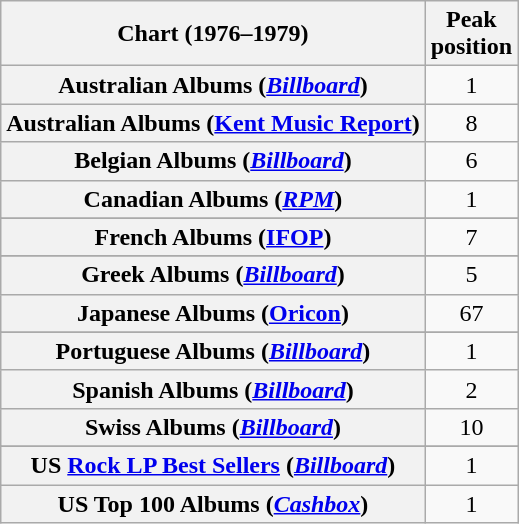<table class="wikitable sortable plainrowheaders" style="text-align:center">
<tr>
<th>Chart (1976–1979)</th>
<th>Peak<br>position</th>
</tr>
<tr>
<th scope="row">Australian Albums (<a href='#'><em>Billboard</em></a>)</th>
<td>1</td>
</tr>
<tr>
<th scope="row">Australian Albums (<a href='#'>Kent Music Report</a>)</th>
<td>8</td>
</tr>
<tr>
<th scope="row">Belgian Albums (<a href='#'><em>Billboard</em></a>)</th>
<td>6</td>
</tr>
<tr>
<th scope="row">Canadian Albums (<a href='#'><em>RPM</em></a>)</th>
<td>1</td>
</tr>
<tr>
</tr>
<tr>
<th scope="row">French Albums (<a href='#'>IFOP</a>)</th>
<td>7</td>
</tr>
<tr>
</tr>
<tr>
<th scope="row">Greek Albums (<a href='#'><em>Billboard</em></a>)</th>
<td>5</td>
</tr>
<tr>
<th scope="row">Japanese Albums (<a href='#'>Oricon</a>)</th>
<td>67</td>
</tr>
<tr>
</tr>
<tr>
<th scope="row">Portuguese Albums (<a href='#'><em>Billboard</em></a>)</th>
<td>1</td>
</tr>
<tr>
<th scope="row">Spanish Albums (<a href='#'><em>Billboard</em></a>)</th>
<td>2</td>
</tr>
<tr>
<th scope="row">Swiss Albums (<a href='#'><em>Billboard</em></a>)</th>
<td>10</td>
</tr>
<tr>
</tr>
<tr>
<th scope="row">US <a href='#'>Rock LP Best Sellers</a> (<a href='#'><em>Billboard</em></a>)</th>
<td>1</td>
</tr>
<tr>
<th scope="row">US Top 100 Albums (<a href='#'><em>Cashbox</em></a>)</th>
<td>1</td>
</tr>
</table>
